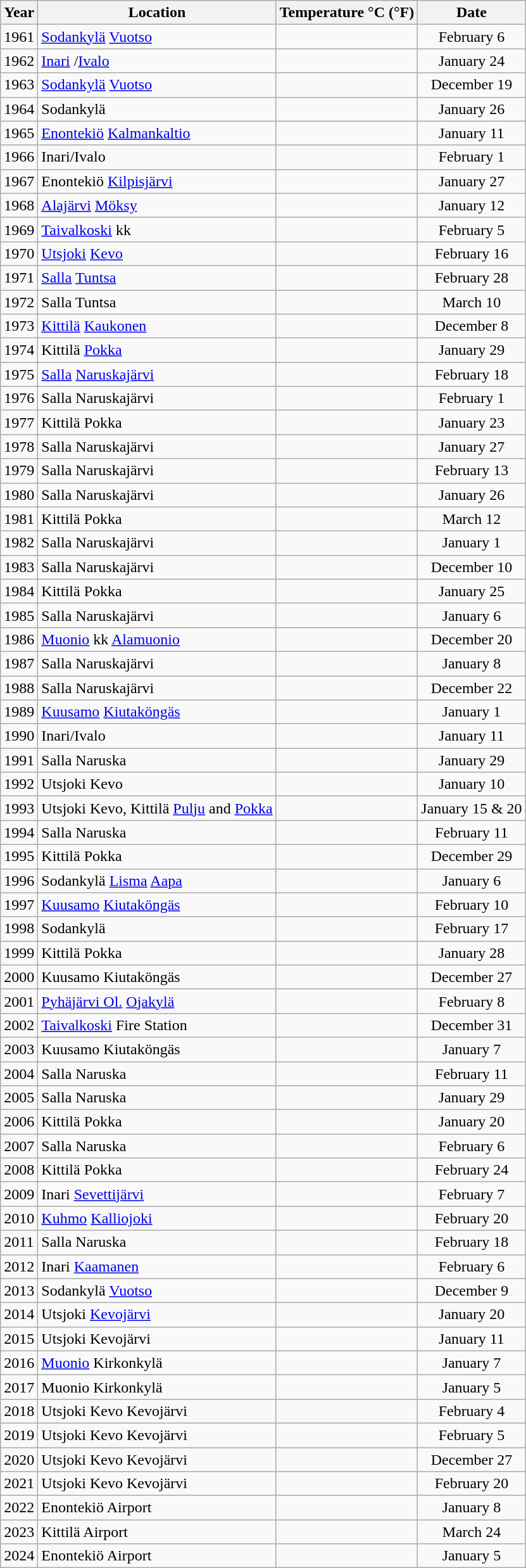<table class="wikitable sortable" align="center" border="1">
<tr>
<th>Year</th>
<th>Location</th>
<th>Temperature °C (°F)</th>
<th>Date</th>
</tr>
<tr>
<td>1961</td>
<td align="left"><a href='#'>Sodankylä</a> <a href='#'>Vuotso</a></td>
<td align=center></td>
<td align=center>February 6</td>
</tr>
<tr>
<td>1962</td>
<td align="left"><a href='#'>Inari</a> /<a href='#'>Ivalo</a></td>
<td align=center></td>
<td align=center>January 24</td>
</tr>
<tr>
<td>1963</td>
<td align="left"><a href='#'>Sodankylä</a> <a href='#'>Vuotso</a></td>
<td align=center></td>
<td align=center>December 19</td>
</tr>
<tr>
<td>1964</td>
<td align="left">Sodankylä </td>
<td align=center></td>
<td align=center>January 26</td>
</tr>
<tr>
<td>1965</td>
<td align="left"><a href='#'>Enontekiö</a> <a href='#'>Kalmankaltio</a></td>
<td align=center></td>
<td align=center>January 11</td>
</tr>
<tr>
<td>1966</td>
<td align="left">Inari/Ivalo</td>
<td align=center></td>
<td align=center>February 1</td>
</tr>
<tr>
<td>1967</td>
<td align="left">Enontekiö <a href='#'>Kilpisjärvi</a></td>
<td align=center></td>
<td align=center>January 27</td>
</tr>
<tr>
<td>1968</td>
<td align="left"><a href='#'>Alajärvi</a> <a href='#'>Möksy</a></td>
<td align=center></td>
<td align=center>January 12</td>
</tr>
<tr>
<td>1969</td>
<td align="left"><a href='#'>Taivalkoski</a> kk</td>
<td align=center></td>
<td align=center>February 5</td>
</tr>
<tr>
<td>1970</td>
<td align="left"><a href='#'>Utsjoki</a> <a href='#'>Kevo</a></td>
<td align=center></td>
<td align=center>February 16</td>
</tr>
<tr>
<td>1971</td>
<td align="left"><a href='#'>Salla</a> <a href='#'>Tuntsa</a></td>
<td align=center></td>
<td align=center>February 28</td>
</tr>
<tr>
<td>1972</td>
<td align="left">Salla Tuntsa</td>
<td align=center></td>
<td align=center>March 10</td>
</tr>
<tr>
<td>1973</td>
<td align="left"><a href='#'>Kittilä</a> <a href='#'>Kaukonen</a></td>
<td align=center></td>
<td align=center>December 8</td>
</tr>
<tr>
<td>1974</td>
<td align="left">Kittilä <a href='#'>Pokka</a></td>
<td align=center></td>
<td align=center>January 29</td>
</tr>
<tr>
<td>1975</td>
<td align="left"><a href='#'>Salla</a> <a href='#'>Naruskajärvi</a></td>
<td align=center></td>
<td align=center>February 18</td>
</tr>
<tr>
<td>1976</td>
<td align="left">Salla Naruskajärvi</td>
<td align=center></td>
<td align=center>February 1</td>
</tr>
<tr>
<td>1977</td>
<td align="left">Kittilä Pokka</td>
<td align=center></td>
<td align=center>January 23</td>
</tr>
<tr>
<td>1978</td>
<td align="left">Salla Naruskajärvi</td>
<td align=center></td>
<td align=center>January 27</td>
</tr>
<tr>
<td>1979</td>
<td align="left">Salla Naruskajärvi</td>
<td align=center></td>
<td align=center>February 13</td>
</tr>
<tr>
<td>1980</td>
<td align="left">Salla Naruskajärvi</td>
<td align=center></td>
<td align=center>January 26</td>
</tr>
<tr>
<td>1981</td>
<td align="left">Kittilä Pokka</td>
<td align=center></td>
<td align=center>March 12</td>
</tr>
<tr>
<td>1982</td>
<td align="left">Salla Naruskajärvi</td>
<td align=center></td>
<td align=center>January 1</td>
</tr>
<tr>
<td>1983</td>
<td align="left">Salla Naruskajärvi</td>
<td align=center></td>
<td align=center>December 10</td>
</tr>
<tr>
<td>1984</td>
<td align="left">Kittilä Pokka</td>
<td align=center></td>
<td align=center>January 25</td>
</tr>
<tr>
<td>1985</td>
<td align="left">Salla Naruskajärvi</td>
<td align=center></td>
<td align=center>January 6</td>
</tr>
<tr>
<td>1986</td>
<td align="left"><a href='#'>Muonio</a> kk <a href='#'>Alamuonio</a></td>
<td align=center></td>
<td align=center>December 20</td>
</tr>
<tr>
<td>1987</td>
<td align="left">Salla Naruskajärvi</td>
<td align=center></td>
<td align=center>January 8</td>
</tr>
<tr>
<td>1988</td>
<td align="left">Salla Naruskajärvi</td>
<td align=center></td>
<td align=center>December 22</td>
</tr>
<tr>
<td>1989</td>
<td align="left"><a href='#'>Kuusamo</a> <a href='#'>Kiutaköngäs</a></td>
<td align=center></td>
<td align=center>January 1</td>
</tr>
<tr>
<td>1990</td>
<td align="left">Inari/Ivalo</td>
<td align=center></td>
<td align=center>January 11</td>
</tr>
<tr>
<td>1991</td>
<td align="left">Salla Naruska</td>
<td align=center></td>
<td align=center>January 29</td>
</tr>
<tr>
<td>1992</td>
<td align="left">Utsjoki Kevo</td>
<td align=center></td>
<td align=center>January 10</td>
</tr>
<tr>
<td>1993</td>
<td align="left">Utsjoki Kevo, Kittilä <a href='#'>Pulju</a> and <a href='#'>Pokka</a></td>
<td align=center></td>
<td align=center>January 15 & 20</td>
</tr>
<tr>
<td>1994</td>
<td align="left">Salla Naruska</td>
<td align=center></td>
<td align=center>February 11</td>
</tr>
<tr>
<td>1995</td>
<td align="left">Kittilä Pokka</td>
<td align=center></td>
<td align=center>December 29</td>
</tr>
<tr>
<td>1996</td>
<td align="left">Sodankylä <a href='#'>Lisma</a> <a href='#'>Aapa</a></td>
<td align=center></td>
<td align=center>January 6</td>
</tr>
<tr>
<td>1997</td>
<td align="left"><a href='#'>Kuusamo</a> <a href='#'>Kiutaköngäs</a></td>
<td align=center></td>
<td align=center>February 10</td>
</tr>
<tr>
<td>1998</td>
<td align="left">Sodankylä </td>
<td align=center></td>
<td align=center>February 17</td>
</tr>
<tr>
<td>1999</td>
<td align="left">Kittilä Pokka</td>
<td align=center></td>
<td align=center>January 28</td>
</tr>
<tr>
<td>2000</td>
<td align="left">Kuusamo Kiutaköngäs</td>
<td align=center></td>
<td align=center>December 27</td>
</tr>
<tr>
<td>2001</td>
<td align="left"><a href='#'>Pyhäjärvi Ol.</a> <a href='#'>Ojakylä</a></td>
<td align=center></td>
<td align=center>February 8</td>
</tr>
<tr>
<td>2002</td>
<td align="left"><a href='#'>Taivalkoski</a> Fire Station</td>
<td align=center></td>
<td align=center>December 31</td>
</tr>
<tr>
<td>2003</td>
<td align="left">Kuusamo Kiutaköngäs</td>
<td align=center></td>
<td align=center>January 7</td>
</tr>
<tr>
<td>2004</td>
<td align="left">Salla Naruska</td>
<td align=center></td>
<td align=center>February 11</td>
</tr>
<tr>
<td>2005</td>
<td align="left">Salla Naruska</td>
<td align=center></td>
<td align=center>January 29</td>
</tr>
<tr>
<td>2006</td>
<td align="left">Kittilä Pokka</td>
<td align=center></td>
<td align=center>January 20</td>
</tr>
<tr>
<td>2007</td>
<td align="left">Salla Naruska</td>
<td align=center></td>
<td align=center>February 6</td>
</tr>
<tr>
<td>2008</td>
<td align="left">Kittilä Pokka</td>
<td align=center></td>
<td align=center>February 24</td>
</tr>
<tr>
<td>2009</td>
<td align="left">Inari <a href='#'>Sevettijärvi</a></td>
<td align=center></td>
<td align=center>February 7</td>
</tr>
<tr>
<td>2010</td>
<td align="left"><a href='#'>Kuhmo</a> <a href='#'>Kalliojoki</a></td>
<td align=center></td>
<td align=center>February 20</td>
</tr>
<tr>
<td>2011</td>
<td align="left">Salla Naruska</td>
<td align=center></td>
<td align=center>February 18</td>
</tr>
<tr>
<td>2012</td>
<td align="left">Inari <a href='#'>Kaamanen</a></td>
<td align=center></td>
<td align=center>February 6</td>
</tr>
<tr>
<td>2013</td>
<td align="left">Sodankylä <a href='#'>Vuotso</a></td>
<td align=center></td>
<td align=center>December 9</td>
</tr>
<tr>
<td>2014</td>
<td align="left">Utsjoki <a href='#'>Kevojärvi</a></td>
<td align=center></td>
<td align=center>January 20</td>
</tr>
<tr>
<td>2015</td>
<td align="left">Utsjoki Kevojärvi</td>
<td align=center></td>
<td align=center>January 11</td>
</tr>
<tr>
<td>2016</td>
<td align="left"><a href='#'>Muonio</a> Kirkonkylä</td>
<td align=center></td>
<td align=center>January 7</td>
</tr>
<tr>
<td>2017</td>
<td align="left">Muonio Kirkonkylä</td>
<td align=center></td>
<td align=center>January 5</td>
</tr>
<tr>
<td>2018</td>
<td align="left">Utsjoki Kevo Kevojärvi</td>
<td align=center></td>
<td align=center>February 4</td>
</tr>
<tr>
<td>2019</td>
<td align="left">Utsjoki Kevo Kevojärvi</td>
<td align=center></td>
<td align=center>February 5</td>
</tr>
<tr>
<td>2020</td>
<td align="left">Utsjoki Kevo Kevojärvi</td>
<td align=center></td>
<td align=center>December 27</td>
</tr>
<tr>
<td>2021</td>
<td align="left">Utsjoki Kevo Kevojärvi</td>
<td align=center></td>
<td align=center>February 20</td>
</tr>
<tr>
<td>2022</td>
<td align="left">Enontekiö Airport</td>
<td align=center></td>
<td align=center>January 8</td>
</tr>
<tr>
<td>2023</td>
<td align="left">Kittilä Airport</td>
<td align=center></td>
<td align=center>March 24</td>
</tr>
<tr>
<td>2024</td>
<td align="left">Enontekiö Airport</td>
<td align=center></td>
<td align=center>January 5</td>
</tr>
</table>
